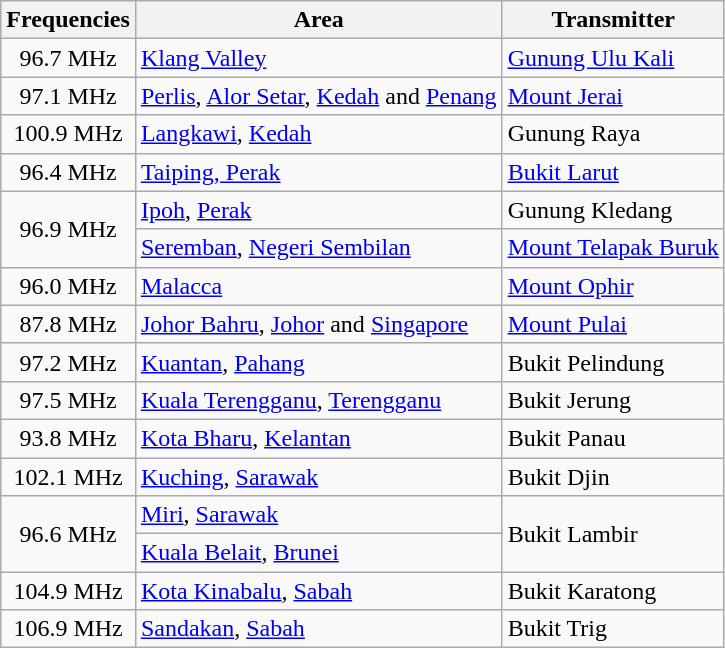<table class="wikitable">
<tr>
<th>Frequencies</th>
<th>Area</th>
<th>Transmitter</th>
</tr>
<tr>
<td style="text-align:center;">96.7 MHz</td>
<td><a href='#'>Klang Valley</a></td>
<td><a href='#'>Gunung Ulu Kali</a></td>
</tr>
<tr>
<td style="text-align:center;">97.1 MHz</td>
<td><a href='#'>Perlis</a>, <a href='#'>Alor Setar</a>, <a href='#'>Kedah</a> and <a href='#'>Penang</a></td>
<td><a href='#'>Mount Jerai</a></td>
</tr>
<tr>
<td style="text-align:center;">100.9 MHz</td>
<td><a href='#'>Langkawi</a>, <a href='#'>Kedah</a></td>
<td>Gunung Raya</td>
</tr>
<tr>
<td style="text-align:center;">96.4 MHz</td>
<td><a href='#'>Taiping, Perak</a></td>
<td><a href='#'>Bukit Larut</a></td>
</tr>
<tr>
<td rowspan=2 style="text-align:center;">96.9 MHz</td>
<td><a href='#'>Ipoh</a>, <a href='#'>Perak</a></td>
<td>Gunung Kledang</td>
</tr>
<tr>
<td><a href='#'>Seremban</a>, <a href='#'>Negeri Sembilan</a></td>
<td><a href='#'>Mount Telapak Buruk</a></td>
</tr>
<tr>
<td style="text-align:center;">96.0 MHz</td>
<td><a href='#'>Malacca</a></td>
<td><a href='#'>Mount Ophir</a></td>
</tr>
<tr>
<td style="text-align:center;">87.8 MHz</td>
<td><a href='#'>Johor Bahru</a>, <a href='#'>Johor</a> and <a href='#'>Singapore</a></td>
<td><a href='#'>Mount Pulai</a></td>
</tr>
<tr>
<td style="text-align:center;">97.2 MHz</td>
<td><a href='#'>Kuantan</a>, <a href='#'>Pahang</a></td>
<td>Bukit Pelindung</td>
</tr>
<tr>
<td style="text-align:center;">97.5 MHz</td>
<td><a href='#'>Kuala Terengganu</a>, <a href='#'>Terengganu</a></td>
<td>Bukit Jerung</td>
</tr>
<tr>
<td style="text-align:center;">93.8 MHz</td>
<td><a href='#'>Kota Bharu</a>, <a href='#'>Kelantan</a></td>
<td>Bukit Panau</td>
</tr>
<tr>
<td style="text-align:center;">102.1 MHz</td>
<td><a href='#'>Kuching</a>, <a href='#'>Sarawak</a></td>
<td>Bukit Djin</td>
</tr>
<tr>
<td rowspan=2 style="text-align:center;">96.6 MHz</td>
<td><a href='#'>Miri</a>, <a href='#'>Sarawak</a></td>
<td rowspan=2>Bukit Lambir</td>
</tr>
<tr>
<td><a href='#'>Kuala Belait</a>, <a href='#'>Brunei</a></td>
</tr>
<tr>
<td style="text-align:center;">104.9 MHz</td>
<td><a href='#'>Kota Kinabalu</a>, <a href='#'>Sabah</a></td>
<td>Bukit Karatong</td>
</tr>
<tr>
<td style="text-align:center;">106.9 MHz</td>
<td><a href='#'>Sandakan</a>, <a href='#'>Sabah</a></td>
<td>Bukit Trig</td>
</tr>
</table>
